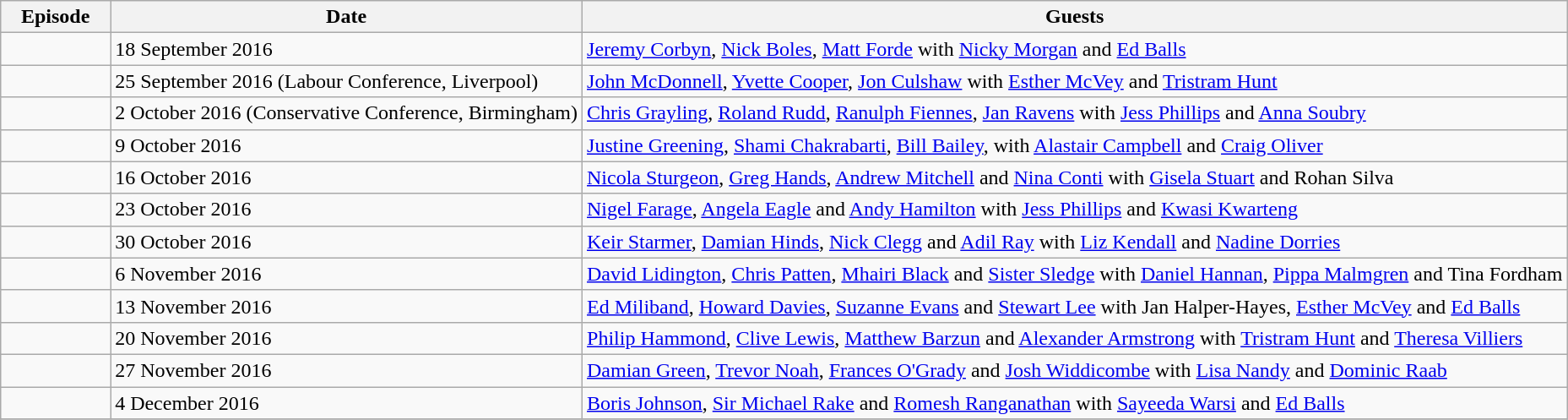<table class="wikitable">
<tr>
<th style="width:7%;">Episode</th>
<th>Date</th>
<th>Guests</th>
</tr>
<tr>
<td></td>
<td>18 September 2016</td>
<td><a href='#'>Jeremy Corbyn</a>, <a href='#'>Nick Boles</a>, <a href='#'>Matt Forde</a> with <a href='#'>Nicky Morgan</a> and <a href='#'>Ed Balls</a></td>
</tr>
<tr>
<td></td>
<td>25 September 2016 (Labour Conference, Liverpool)</td>
<td><a href='#'>John McDonnell</a>, <a href='#'>Yvette Cooper</a>, <a href='#'>Jon Culshaw</a> with <a href='#'>Esther McVey</a> and <a href='#'>Tristram Hunt</a></td>
</tr>
<tr>
<td></td>
<td>2 October 2016 (Conservative Conference, Birmingham)</td>
<td><a href='#'>Chris Grayling</a>, <a href='#'>Roland Rudd</a>, <a href='#'>Ranulph Fiennes</a>, <a href='#'>Jan Ravens</a> with <a href='#'>Jess Phillips</a> and <a href='#'>Anna Soubry</a></td>
</tr>
<tr>
<td></td>
<td>9 October 2016</td>
<td><a href='#'>Justine Greening</a>, <a href='#'>Shami Chakrabarti</a>, <a href='#'>Bill Bailey</a>, with <a href='#'>Alastair Campbell</a> and <a href='#'>Craig Oliver</a></td>
</tr>
<tr>
<td></td>
<td>16 October 2016</td>
<td><a href='#'>Nicola Sturgeon</a>, <a href='#'>Greg Hands</a>, <a href='#'>Andrew Mitchell</a> and <a href='#'>Nina Conti</a> with <a href='#'>Gisela Stuart</a> and Rohan Silva</td>
</tr>
<tr>
<td></td>
<td>23 October 2016</td>
<td><a href='#'>Nigel Farage</a>, <a href='#'>Angela Eagle</a> and <a href='#'>Andy Hamilton</a> with <a href='#'>Jess Phillips</a> and <a href='#'>Kwasi Kwarteng</a></td>
</tr>
<tr>
<td></td>
<td>30 October 2016</td>
<td><a href='#'>Keir Starmer</a>, <a href='#'>Damian Hinds</a>, <a href='#'>Nick Clegg</a> and <a href='#'>Adil Ray</a> with <a href='#'>Liz Kendall</a> and <a href='#'>Nadine Dorries</a></td>
</tr>
<tr>
<td></td>
<td>6 November 2016</td>
<td><a href='#'>David Lidington</a>, <a href='#'>Chris Patten</a>, <a href='#'>Mhairi Black</a> and <a href='#'>Sister Sledge</a> with <a href='#'>Daniel Hannan</a>, <a href='#'>Pippa Malmgren</a> and Tina Fordham</td>
</tr>
<tr>
<td></td>
<td>13 November 2016</td>
<td><a href='#'>Ed Miliband</a>, <a href='#'>Howard Davies</a>, <a href='#'>Suzanne Evans</a> and <a href='#'>Stewart Lee</a> with Jan Halper-Hayes, <a href='#'>Esther McVey</a> and <a href='#'>Ed Balls</a></td>
</tr>
<tr>
<td></td>
<td>20 November 2016</td>
<td><a href='#'>Philip Hammond</a>, <a href='#'>Clive Lewis</a>, <a href='#'>Matthew Barzun</a> and <a href='#'>Alexander Armstrong</a> with <a href='#'>Tristram Hunt</a> and <a href='#'>Theresa Villiers</a></td>
</tr>
<tr>
<td></td>
<td>27 November 2016</td>
<td><a href='#'>Damian Green</a>, <a href='#'>Trevor Noah</a>, <a href='#'>Frances O'Grady</a> and <a href='#'>Josh Widdicombe</a> with <a href='#'>Lisa Nandy</a> and <a href='#'>Dominic Raab</a></td>
</tr>
<tr>
<td></td>
<td>4 December 2016</td>
<td><a href='#'>Boris Johnson</a>, <a href='#'>Sir Michael Rake</a> and <a href='#'>Romesh Ranganathan</a> with <a href='#'>Sayeeda Warsi</a> and <a href='#'>Ed Balls</a></td>
</tr>
<tr |->
</tr>
</table>
